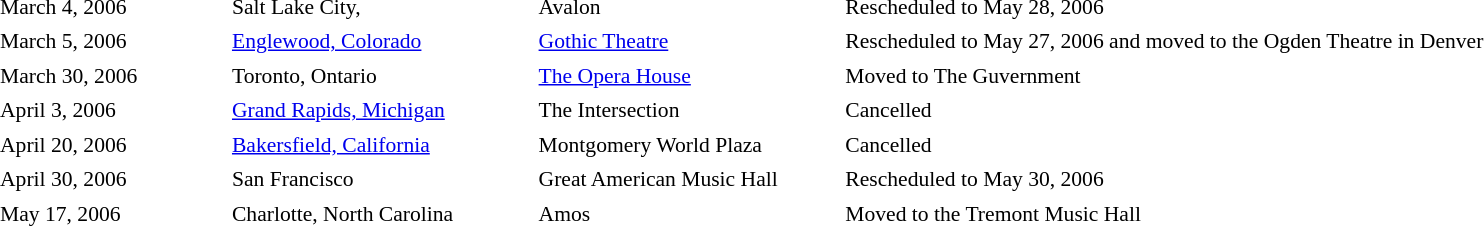<table cellpadding="2" style="border:0 solid darkgrey; font-size:90%">
<tr>
<th style="width:150px;"></th>
<th style="width:200px;"></th>
<th style="width:200px;"></th>
<th style="width:700px;"></th>
</tr>
<tr border="0">
</tr>
<tr>
<td>March 4, 2006</td>
<td>Salt Lake City,</td>
<td>Avalon</td>
<td>Rescheduled to May 28, 2006</td>
</tr>
<tr>
<td>March 5, 2006</td>
<td><a href='#'>Englewood, Colorado</a></td>
<td><a href='#'>Gothic Theatre</a></td>
<td>Rescheduled to May 27, 2006 and moved to the Ogden Theatre in Denver</td>
</tr>
<tr>
<td>March 30, 2006</td>
<td>Toronto, Ontario</td>
<td><a href='#'>The Opera House</a></td>
<td>Moved to The Guvernment</td>
</tr>
<tr>
<td>April 3, 2006</td>
<td><a href='#'>Grand Rapids, Michigan</a></td>
<td>The Intersection</td>
<td>Cancelled</td>
</tr>
<tr>
<td>April 20, 2006</td>
<td><a href='#'>Bakersfield, California</a></td>
<td>Montgomery World Plaza</td>
<td>Cancelled</td>
</tr>
<tr>
<td>April 30, 2006</td>
<td>San Francisco</td>
<td>Great American Music Hall</td>
<td>Rescheduled to May 30, 2006</td>
</tr>
<tr>
<td>May 17, 2006</td>
<td>Charlotte, North Carolina</td>
<td>Amos</td>
<td>Moved to the Tremont Music Hall</td>
</tr>
<tr>
</tr>
</table>
